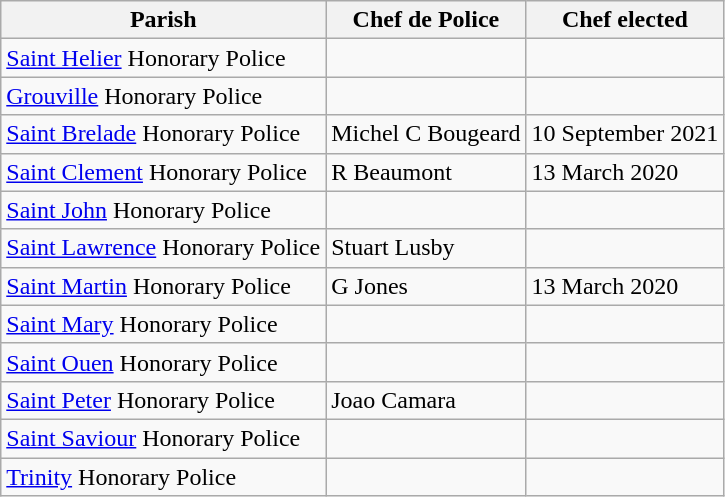<table class="wikitable">
<tr>
<th>Parish</th>
<th>Chef de Police</th>
<th>Chef elected</th>
</tr>
<tr>
<td> <a href='#'>Saint Helier</a> Honorary Police</td>
<td></td>
<td></td>
</tr>
<tr>
<td> <a href='#'>Grouville</a> Honorary Police</td>
<td></td>
<td></td>
</tr>
<tr>
<td> <a href='#'>Saint Brelade</a> Honorary Police</td>
<td>Michel C Bougeard</td>
<td>10 September 2021</td>
</tr>
<tr>
<td> <a href='#'>Saint Clement</a> Honorary Police</td>
<td>R Beaumont</td>
<td>13 March 2020</td>
</tr>
<tr>
<td> <a href='#'>Saint John</a> Honorary Police</td>
<td></td>
<td></td>
</tr>
<tr>
<td> <a href='#'>Saint Lawrence</a> Honorary Police</td>
<td>Stuart Lusby</td>
<td></td>
</tr>
<tr>
<td> <a href='#'>Saint Martin</a> Honorary Police</td>
<td>G Jones</td>
<td>13 March 2020</td>
</tr>
<tr>
<td> <a href='#'>Saint Mary</a> Honorary Police</td>
<td></td>
<td></td>
</tr>
<tr>
<td> <a href='#'>Saint Ouen</a> Honorary Police</td>
<td></td>
<td></td>
</tr>
<tr>
<td> <a href='#'>Saint Peter</a> Honorary Police</td>
<td>Joao Camara</td>
<td></td>
</tr>
<tr>
<td> <a href='#'>Saint Saviour</a> Honorary Police</td>
<td></td>
<td></td>
</tr>
<tr>
<td> <a href='#'>Trinity</a> Honorary Police</td>
<td></td>
<td></td>
</tr>
</table>
